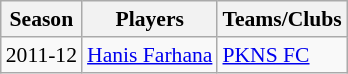<table class="wikitable" style="font-size:90%;">
<tr>
<th>Season</th>
<th>Players</th>
<th>Teams/Clubs</th>
</tr>
<tr>
<td align=center>2011-12</td>
<td> <a href='#'>Hanis Farhana</a></td>
<td> <a href='#'>PKNS FC</a></td>
</tr>
</table>
